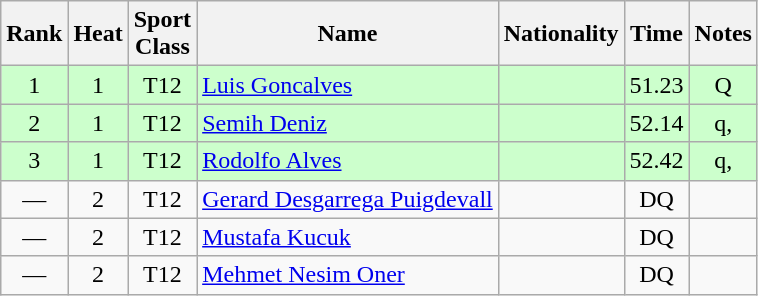<table class="wikitable sortable" style="text-align:center">
<tr>
<th>Rank</th>
<th>Heat</th>
<th>Sport<br>Class</th>
<th>Name</th>
<th>Nationality</th>
<th>Time</th>
<th>Notes</th>
</tr>
<tr bgcolor=ccffcc>
<td>1</td>
<td>1</td>
<td>T12</td>
<td align=left><a href='#'>Luis Goncalves</a></td>
<td align=left></td>
<td>51.23</td>
<td>Q</td>
</tr>
<tr bgcolor=ccffcc>
<td>2</td>
<td>1</td>
<td>T12</td>
<td align=left><a href='#'>Semih Deniz</a></td>
<td align=left></td>
<td>52.14</td>
<td>q, </td>
</tr>
<tr bgcolor=ccffcc>
<td>3</td>
<td>1</td>
<td>T12</td>
<td align=left><a href='#'>Rodolfo Alves</a></td>
<td align=left></td>
<td>52.42</td>
<td>q, </td>
</tr>
<tr>
<td>—</td>
<td>2</td>
<td>T12</td>
<td align=left><a href='#'>Gerard Desgarrega Puigdevall</a></td>
<td align=left></td>
<td>DQ</td>
<td></td>
</tr>
<tr>
<td>—</td>
<td>2</td>
<td>T12</td>
<td align=left><a href='#'>Mustafa Kucuk</a></td>
<td align=left></td>
<td>DQ</td>
<td></td>
</tr>
<tr>
<td>—</td>
<td>2</td>
<td>T12</td>
<td align=left><a href='#'>Mehmet Nesim Oner</a></td>
<td align=left></td>
<td>DQ</td>
<td></td>
</tr>
</table>
